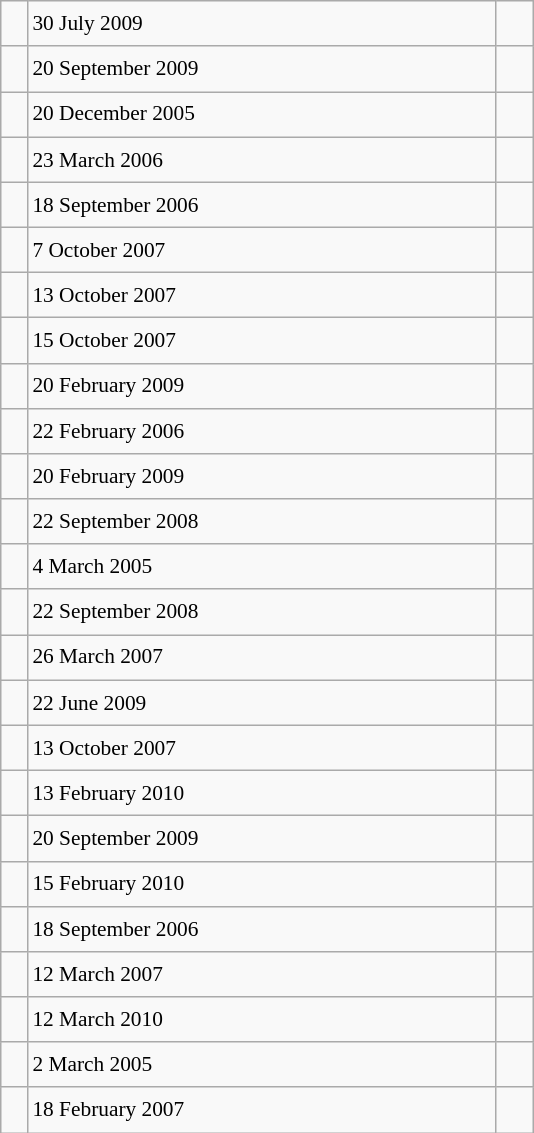<table class="wikitable" style="font-size: 89%; float: left; width: 25em; margin-right: 1em; line-height: 1.65em !important; height: 675px;">
<tr>
<td></td>
<td>30 July 2009</td>
<td> </td>
</tr>
<tr>
<td></td>
<td>20 September 2009</td>
<td> </td>
</tr>
<tr>
<td></td>
<td>20 December 2005</td>
<td> </td>
</tr>
<tr>
<td></td>
<td>23 March 2006</td>
<td> </td>
</tr>
<tr>
<td></td>
<td>18 September 2006</td>
<td> </td>
</tr>
<tr>
<td></td>
<td>7 October 2007</td>
<td> </td>
</tr>
<tr>
<td></td>
<td>13 October 2007</td>
<td> </td>
</tr>
<tr>
<td></td>
<td>15 October 2007</td>
<td> </td>
</tr>
<tr>
<td></td>
<td>20 February 2009</td>
<td> </td>
</tr>
<tr>
<td></td>
<td>22 February 2006</td>
<td> </td>
</tr>
<tr>
<td></td>
<td>20 February 2009</td>
<td> </td>
</tr>
<tr>
<td></td>
<td>22 September 2008</td>
<td> </td>
</tr>
<tr>
<td></td>
<td>4 March 2005</td>
<td> </td>
</tr>
<tr>
<td></td>
<td>22 September 2008</td>
<td> </td>
</tr>
<tr>
<td></td>
<td>26 March 2007</td>
<td> </td>
</tr>
<tr>
<td></td>
<td>22 June 2009</td>
<td> </td>
</tr>
<tr>
<td></td>
<td>13 October 2007</td>
<td> </td>
</tr>
<tr>
<td></td>
<td>13 February 2010</td>
<td> </td>
</tr>
<tr>
<td></td>
<td>20 September 2009</td>
<td> </td>
</tr>
<tr>
<td></td>
<td>15 February 2010</td>
<td> </td>
</tr>
<tr>
<td></td>
<td>18 September 2006</td>
<td> </td>
</tr>
<tr>
<td></td>
<td>12 March 2007</td>
<td> </td>
</tr>
<tr>
<td></td>
<td>12 March 2010</td>
<td> </td>
</tr>
<tr>
<td></td>
<td>2 March 2005</td>
<td> </td>
</tr>
<tr>
<td></td>
<td>18 February 2007</td>
<td> </td>
</tr>
</table>
